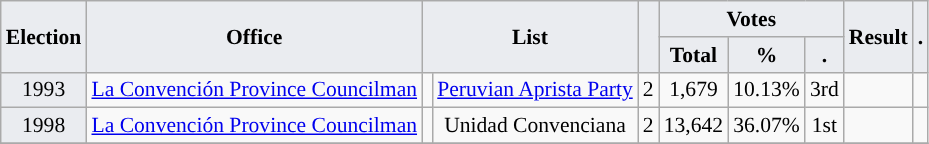<table class="wikitable" style="font-size:90%; text-align:center;">
<tr>
<th style="background-color:#EAECF0;" rowspan=2>Election</th>
<th style="background-color:#EAECF0;" rowspan=2>Office</th>
<th style="background-color:#EAECF0;" colspan=2 rowspan=2>List</th>
<th style="background-color:#EAECF0;" rowspan=2></th>
<th style="background-color:#EAECF0;" colspan=3>Votes</th>
<th style="background-color:#EAECF0;" rowspan=2>Result</th>
<th style="background-color:#EAECF0;" rowspan=2>.</th>
</tr>
<tr>
<th style="background-color:#EAECF0;">Total</th>
<th style="background-color:#EAECF0;">%</th>
<th style="background-color:#EAECF0;">.</th>
</tr>
<tr>
<td style="background-color:#EAECF0;">1993</td>
<td><a href='#'>La Convención Province Councilman</a></td>
<td style="background-color:"></td>
<td><a href='#'>Peruvian Aprista Party</a></td>
<td>2</td>
<td>1,679</td>
<td>10.13%</td>
<td>3rd</td>
<td></td>
<td></td>
</tr>
<tr>
<td style="background-color:#EAECF0;”">1998</td>
<td><a href='#'>La Convención Province Councilman</a></td>
<td style="background-color:"></td>
<td>Unidad Convenciana</td>
<td>2</td>
<td>13,642</td>
<td>36.07%</td>
<td>1st</td>
<td></td>
<td></td>
</tr>
<tr>
</tr>
</table>
